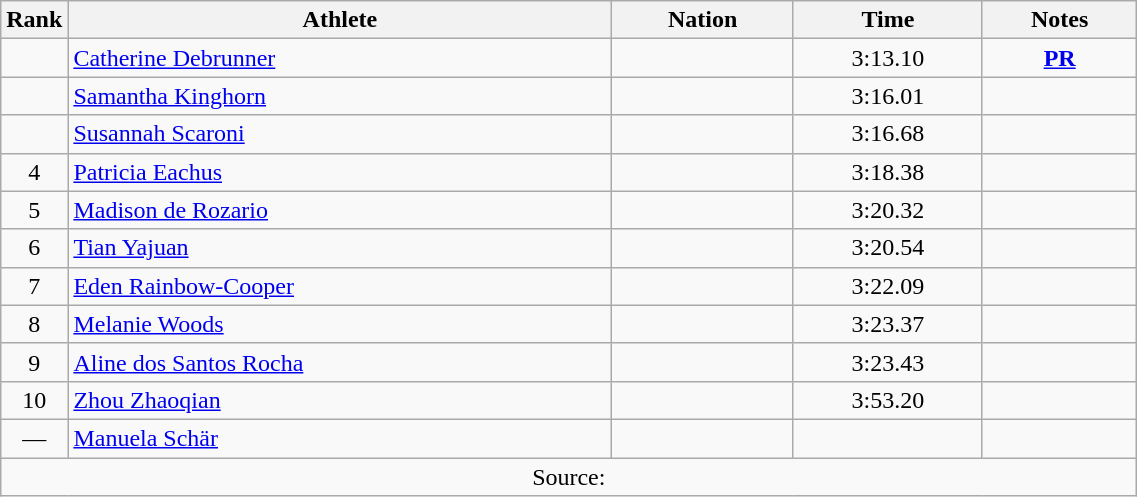<table class="wikitable sortable" style="text-align:center;width: 60%;">
<tr>
<th scope="col" style="width: 10px;">Rank</th>
<th scope="col">Athlete</th>
<th scope="col">Nation</th>
<th scope="col">Time</th>
<th scope="col">Notes</th>
</tr>
<tr>
<td></td>
<td align=left><a href='#'>Catherine Debrunner</a></td>
<td align=left></td>
<td>3:13.10</td>
<td><strong><a href='#'>PR</a></strong></td>
</tr>
<tr>
<td></td>
<td align=left><a href='#'>Samantha Kinghorn</a></td>
<td align=left></td>
<td>3:16.01</td>
<td></td>
</tr>
<tr>
<td></td>
<td align=left><a href='#'>Susannah Scaroni</a></td>
<td align=left></td>
<td>3:16.68</td>
<td></td>
</tr>
<tr>
<td>4</td>
<td align=left><a href='#'>Patricia Eachus</a></td>
<td align=left></td>
<td>3:18.38</td>
<td></td>
</tr>
<tr>
<td>5</td>
<td align=left><a href='#'>Madison de Rozario</a></td>
<td align=left></td>
<td>3:20.32</td>
<td></td>
</tr>
<tr>
<td>6</td>
<td align=left><a href='#'>Tian Yajuan</a></td>
<td align=left></td>
<td>3:20.54</td>
<td></td>
</tr>
<tr>
<td>7</td>
<td align=left><a href='#'>Eden Rainbow-Cooper</a></td>
<td align=left></td>
<td>3:22.09</td>
<td></td>
</tr>
<tr>
<td>8</td>
<td align=left><a href='#'>Melanie Woods</a></td>
<td align=left></td>
<td>3:23.37</td>
<td></td>
</tr>
<tr>
<td>9</td>
<td align=left><a href='#'>Aline dos Santos Rocha</a></td>
<td align=left></td>
<td>3:23.43</td>
<td></td>
</tr>
<tr>
<td>10</td>
<td align=left><a href='#'>Zhou Zhaoqian</a></td>
<td align=left></td>
<td>3:53.20</td>
<td></td>
</tr>
<tr>
<td>—</td>
<td align=left><a href='#'>Manuela Schär</a></td>
<td align=left></td>
<td></td>
<td></td>
</tr>
<tr class="sortbottom">
<td colspan="5">Source:</td>
</tr>
</table>
